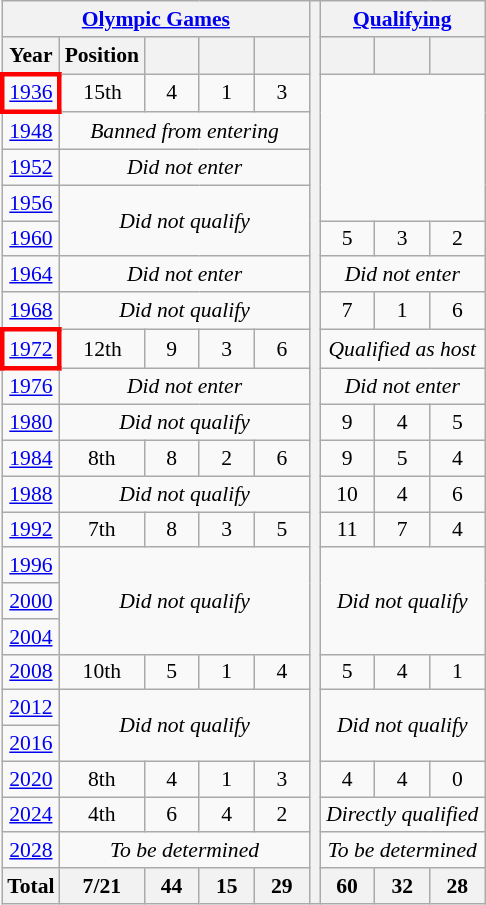<table class="wikitable" style="text-align: center;font-size:90%;">
<tr>
<th colspan=5><a href='#'>Olympic Games</a></th>
<th rowspan=25></th>
<th colspan=3><a href='#'>Qualifying</a></th>
</tr>
<tr>
<th>Year</th>
<th>Position</th>
<th width=30></th>
<th width=30></th>
<th width=30></th>
<th width=30></th>
<th width=30></th>
<th width=30></th>
</tr>
<tr>
<td style="border: 3px solid red"> <a href='#'>1936</a></td>
<td>15th</td>
<td>4</td>
<td>1</td>
<td>3</td>
</tr>
<tr>
<td> <a href='#'>1948</a></td>
<td colspan=4><em>Banned from entering</em></td>
</tr>
<tr>
<td> <a href='#'>1952</a></td>
<td colspan=4><em>Did not enter</em></td>
</tr>
<tr>
<td> <a href='#'>1956</a></td>
<td colspan=4 rowspan=2><em>Did not qualify</em></td>
</tr>
<tr>
<td> <a href='#'>1960</a></td>
<td>5</td>
<td>3</td>
<td>2</td>
</tr>
<tr>
<td> <a href='#'>1964</a></td>
<td colspan=4><em>Did not enter</em></td>
<td colspan=3><em>Did not enter</em></td>
</tr>
<tr>
<td> <a href='#'>1968</a></td>
<td colspan=4><em>Did not qualify</em></td>
<td>7</td>
<td>1</td>
<td>6</td>
</tr>
<tr>
<td style="border: 3px solid red"> <a href='#'>1972</a></td>
<td>12th</td>
<td>9</td>
<td>3</td>
<td>6</td>
<td colspan=3><em>Qualified as host</em></td>
</tr>
<tr>
<td> <a href='#'>1976</a></td>
<td colspan=4><em>Did not enter</em></td>
<td colspan=3><em>Did not enter</em></td>
</tr>
<tr>
<td> <a href='#'>1980</a></td>
<td colspan=4><em>Did not qualify</em></td>
<td>9</td>
<td>4</td>
<td>5</td>
</tr>
<tr>
<td> <a href='#'>1984</a></td>
<td>8th</td>
<td>8</td>
<td>2</td>
<td>6</td>
<td>9</td>
<td>5</td>
<td>4</td>
</tr>
<tr>
<td> <a href='#'>1988</a></td>
<td colspan=4><em>Did not qualify</em></td>
<td>10</td>
<td>4</td>
<td>6</td>
</tr>
<tr>
<td> <a href='#'>1992</a></td>
<td>7th</td>
<td>8</td>
<td>3</td>
<td>5</td>
<td>11</td>
<td>7</td>
<td>4</td>
</tr>
<tr>
<td> <a href='#'>1996</a></td>
<td colspan=4 rowspan=3><em>Did not qualify</em></td>
<td colspan=3 rowspan=3><em>Did not qualify</em></td>
</tr>
<tr>
<td> <a href='#'>2000</a></td>
</tr>
<tr>
<td> <a href='#'>2004</a></td>
</tr>
<tr>
<td> <a href='#'>2008</a></td>
<td>10th</td>
<td>5</td>
<td>1</td>
<td>4</td>
<td>5</td>
<td>4</td>
<td>1</td>
</tr>
<tr>
<td> <a href='#'>2012</a></td>
<td colspan=4 rowspan=2><em>Did not qualify</em></td>
<td colspan=3 rowspan=2><em>Did not qualify</em></td>
</tr>
<tr>
<td> <a href='#'>2016</a></td>
</tr>
<tr>
<td> <a href='#'>2020</a></td>
<td>8th</td>
<td>4</td>
<td>1</td>
<td>3</td>
<td>4</td>
<td>4</td>
<td>0</td>
</tr>
<tr>
<td> <a href='#'>2024</a></td>
<td>4th</td>
<td>6</td>
<td>4</td>
<td>2</td>
<td colspan=3><em>Directly qualified</em></td>
</tr>
<tr>
<td> <a href='#'>2028</a></td>
<td colspan=4><em>To be determined</em></td>
<td colspan=3><em>To be determined</em></td>
</tr>
<tr>
<th>Total</th>
<th>7/21</th>
<th>44</th>
<th>15</th>
<th>29</th>
<th>60</th>
<th>32</th>
<th>28</th>
</tr>
</table>
